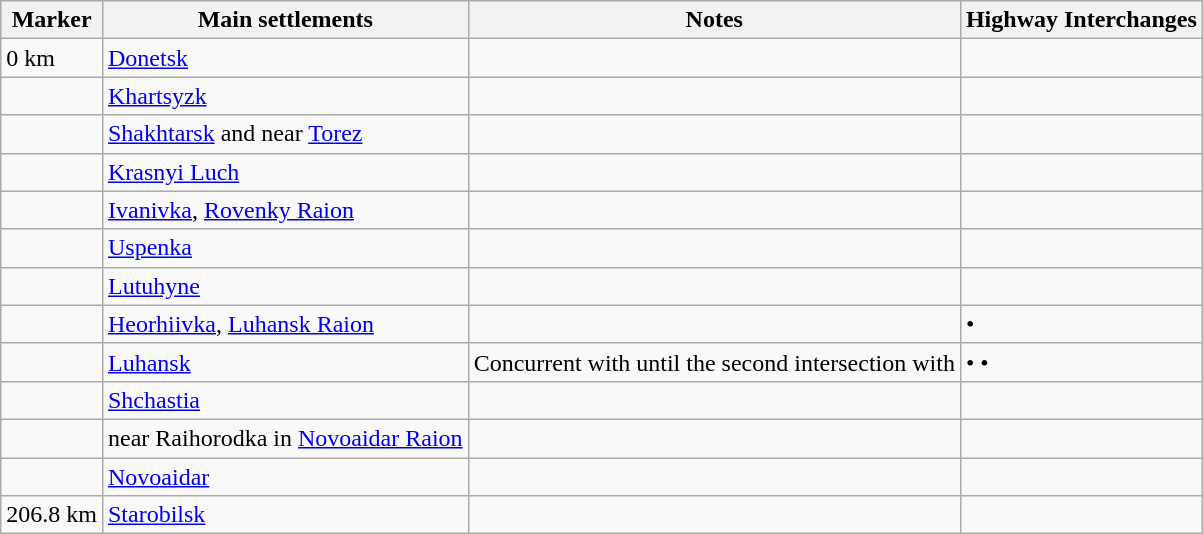<table class="wikitable">
<tr>
<th>Marker</th>
<th>Main settlements</th>
<th>Notes</th>
<th>Highway Interchanges</th>
</tr>
<tr>
<td>0 km</td>
<td><a href='#'>Donetsk</a></td>
<td></td>
<td></td>
</tr>
<tr>
<td></td>
<td><a href='#'>Khartsyzk</a></td>
<td></td>
<td></td>
</tr>
<tr>
<td></td>
<td><a href='#'>Shakhtarsk</a> and near <a href='#'>Torez</a></td>
<td></td>
<td></td>
</tr>
<tr>
<td></td>
<td><a href='#'>Krasnyi Luch</a></td>
<td></td>
<td></td>
</tr>
<tr>
<td></td>
<td><a href='#'>Ivanivka</a>, <a href='#'>Rovenky Raion</a></td>
<td></td>
<td></td>
</tr>
<tr>
<td></td>
<td><a href='#'>Uspenka</a></td>
<td></td>
<td></td>
</tr>
<tr>
<td></td>
<td><a href='#'>Lutuhyne</a></td>
<td></td>
<td></td>
</tr>
<tr>
<td></td>
<td><a href='#'>Heorhiivka</a>, <a href='#'>Luhansk Raion</a></td>
<td></td>
<td> • </td>
</tr>
<tr>
<td></td>
<td><a href='#'>Luhansk</a></td>
<td>Concurrent with  until the second intersection with </td>
<td> •  • </td>
</tr>
<tr>
<td></td>
<td><a href='#'>Shchastia</a></td>
<td></td>
<td></td>
</tr>
<tr>
<td></td>
<td>near Raihorodka in <a href='#'>Novoaidar Raion</a></td>
<td></td>
<td></td>
</tr>
<tr>
<td></td>
<td><a href='#'>Novoaidar</a></td>
<td></td>
<td></td>
</tr>
<tr>
<td>206.8 km</td>
<td><a href='#'>Starobilsk</a></td>
<td></td>
<td></td>
</tr>
</table>
